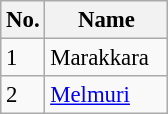<table class="wikitable sortable" style="font-size: 95%;">
<tr>
<th width="20px">No.</th>
<th width="75px">Name</th>
</tr>
<tr>
<td>1</td>
<td>Marakkara</td>
</tr>
<tr>
<td>2</td>
<td><a href='#'>Melmuri</a></td>
</tr>
</table>
